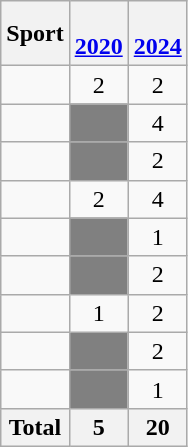<table class="wikitable">
<tr>
<th>Sport</th>
<th><br><a href='#'>2020</a></th>
<th><br><a href='#'>2024</a></th>
</tr>
<tr>
<td></td>
<td align=center>2</td>
<td align=center>2</td>
</tr>
<tr>
<td></td>
<td bgcolor=grey></td>
<td align=center>4</td>
</tr>
<tr>
<td></td>
<td bgcolor=grey></td>
<td align=center>2</td>
</tr>
<tr>
<td></td>
<td align=center>2</td>
<td align=center>4</td>
</tr>
<tr>
<td></td>
<td bgcolor=grey></td>
<td align=center>1</td>
</tr>
<tr>
<td></td>
<td bgcolor=grey></td>
<td align=center>2</td>
</tr>
<tr>
<td></td>
<td align=center>1</td>
<td align=center>2</td>
</tr>
<tr>
<td></td>
<td bgcolor=grey></td>
<td align=center>2</td>
</tr>
<tr>
<td></td>
<td bgcolor=grey></td>
<td align=center>1</td>
</tr>
<tr>
<th>Total</th>
<th align=center>5</th>
<th align=center>20</th>
</tr>
</table>
